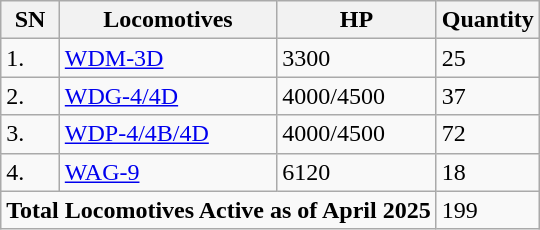<table class="wikitable">
<tr>
<th>SN</th>
<th>Locomotives</th>
<th>HP</th>
<th>Quantity</th>
</tr>
<tr>
<td>1.</td>
<td><a href='#'>WDM-3D</a></td>
<td>3300</td>
<td>25</td>
</tr>
<tr>
<td>2.</td>
<td><a href='#'>WDG-4/4D</a></td>
<td>4000/4500</td>
<td>37</td>
</tr>
<tr>
<td>3.</td>
<td><a href='#'>WDP-4/4B/4D</a></td>
<td>4000/4500</td>
<td>72</td>
</tr>
<tr>
<td>4.</td>
<td><a href='#'>WAG-9</a></td>
<td>6120</td>
<td>18</td>
</tr>
<tr>
<td colspan="3"><strong>Total Locomotives Active as of April 2025</strong></td>
<td>199</td>
</tr>
</table>
